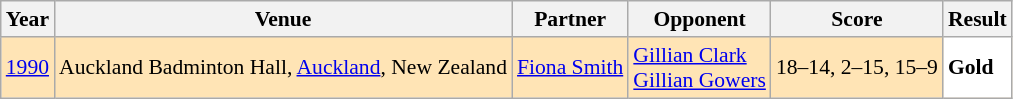<table class="sortable wikitable" style="font-size: 90%;">
<tr>
<th>Year</th>
<th>Venue</th>
<th>Partner</th>
<th>Opponent</th>
<th>Score</th>
<th>Result</th>
</tr>
<tr style="background:#FFE4B5">
<td align="center"><a href='#'>1990</a></td>
<td align="left">Auckland Badminton Hall, <a href='#'>Auckland</a>, New Zealand</td>
<td align="left"> <a href='#'>Fiona Smith</a></td>
<td align="left"> <a href='#'>Gillian Clark</a><br> <a href='#'>Gillian Gowers</a></td>
<td align="left">18–14, 2–15, 15–9</td>
<td style="text-align:left; background: white"> <strong>Gold</strong></td>
</tr>
</table>
